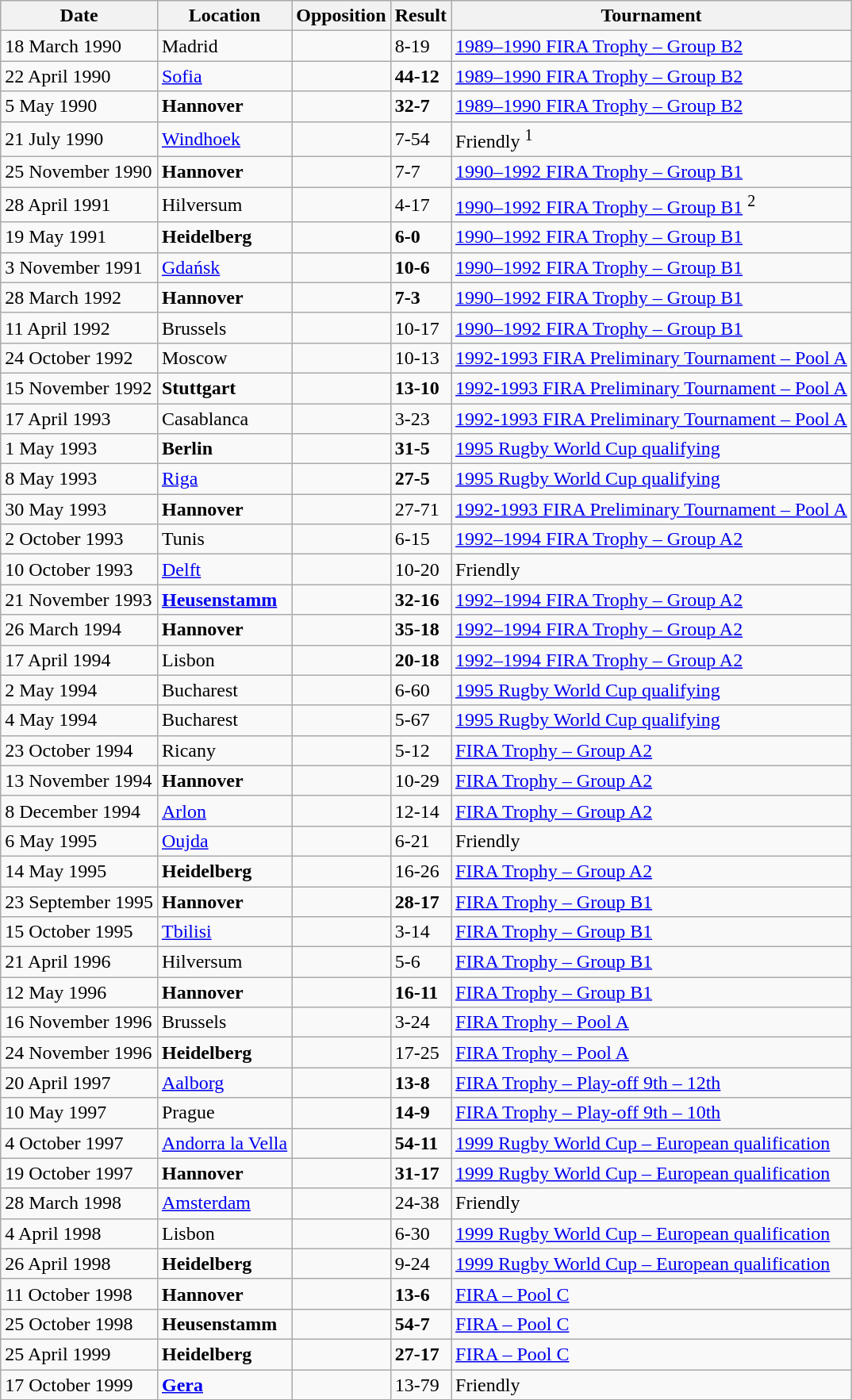<table class="wikitable">
<tr style="text-align:left;">
<th>Date</th>
<th>Location</th>
<th>Opposition</th>
<th>Result</th>
<th>Tournament</th>
</tr>
<tr>
<td>18 March 1990</td>
<td>Madrid</td>
<td></td>
<td>8-19</td>
<td><a href='#'>1989–1990 FIRA Trophy – Group B2</a></td>
</tr>
<tr>
<td>22 April 1990</td>
<td><a href='#'>Sofia</a></td>
<td></td>
<td><strong>44-12</strong></td>
<td><a href='#'>1989–1990 FIRA Trophy – Group B2</a></td>
</tr>
<tr>
<td>5 May 1990</td>
<td><strong>Hannover</strong></td>
<td></td>
<td><strong>32-7</strong></td>
<td><a href='#'>1989–1990 FIRA Trophy – Group B2</a></td>
</tr>
<tr>
<td>21 July 1990</td>
<td><a href='#'>Windhoek</a></td>
<td></td>
<td>7-54</td>
<td>Friendly <sup>1</sup></td>
</tr>
<tr>
<td>25 November 1990</td>
<td><strong>Hannover</strong></td>
<td></td>
<td>7-7</td>
<td><a href='#'>1990–1992 FIRA Trophy – Group B1</a></td>
</tr>
<tr>
<td>28 April 1991</td>
<td>Hilversum</td>
<td></td>
<td>4-17</td>
<td><a href='#'>1990–1992 FIRA Trophy – Group B1</a> <sup>2</sup></td>
</tr>
<tr>
<td>19 May 1991</td>
<td><strong>Heidelberg</strong></td>
<td></td>
<td><strong>6-0</strong></td>
<td><a href='#'>1990–1992 FIRA Trophy – Group B1</a></td>
</tr>
<tr>
<td>3 November 1991</td>
<td><a href='#'>Gdańsk</a></td>
<td></td>
<td><strong>10-6</strong></td>
<td><a href='#'>1990–1992 FIRA Trophy – Group B1</a></td>
</tr>
<tr>
<td>28 March 1992</td>
<td><strong>Hannover</strong></td>
<td></td>
<td><strong>7-3</strong></td>
<td><a href='#'>1990–1992 FIRA Trophy – Group B1</a></td>
</tr>
<tr>
<td>11 April 1992</td>
<td>Brussels</td>
<td></td>
<td>10-17</td>
<td><a href='#'>1990–1992 FIRA Trophy – Group B1</a></td>
</tr>
<tr>
<td>24 October 1992</td>
<td>Moscow</td>
<td></td>
<td>10-13</td>
<td><a href='#'>1992-1993 FIRA Preliminary Tournament – Pool A</a></td>
</tr>
<tr>
<td>15 November 1992</td>
<td><strong>Stuttgart</strong></td>
<td></td>
<td><strong>13-10</strong></td>
<td><a href='#'>1992-1993 FIRA Preliminary Tournament – Pool A</a></td>
</tr>
<tr>
<td>17 April 1993</td>
<td>Casablanca</td>
<td></td>
<td>3-23</td>
<td><a href='#'>1992-1993 FIRA Preliminary Tournament – Pool A</a></td>
</tr>
<tr>
<td>1 May 1993</td>
<td><strong>Berlin</strong></td>
<td></td>
<td><strong>31-5</strong></td>
<td><a href='#'>1995 Rugby World Cup qualifying</a></td>
</tr>
<tr>
<td>8 May 1993</td>
<td><a href='#'>Riga</a></td>
<td></td>
<td><strong>27-5</strong></td>
<td><a href='#'>1995 Rugby World Cup qualifying</a></td>
</tr>
<tr>
<td>30 May 1993</td>
<td><strong>Hannover</strong></td>
<td></td>
<td>27-71</td>
<td><a href='#'>1992-1993 FIRA Preliminary Tournament – Pool A</a></td>
</tr>
<tr>
<td>2 October 1993</td>
<td>Tunis</td>
<td></td>
<td>6-15</td>
<td><a href='#'>1992–1994 FIRA Trophy – Group A2</a></td>
</tr>
<tr>
<td>10 October 1993</td>
<td><a href='#'>Delft</a></td>
<td></td>
<td>10-20</td>
<td>Friendly</td>
</tr>
<tr>
<td>21 November 1993</td>
<td><strong><a href='#'>Heusenstamm</a></strong></td>
<td></td>
<td><strong>32-16</strong></td>
<td><a href='#'>1992–1994 FIRA Trophy – Group A2</a></td>
</tr>
<tr>
<td>26 March 1994</td>
<td><strong>Hannover</strong></td>
<td></td>
<td><strong>35-18</strong></td>
<td><a href='#'>1992–1994 FIRA Trophy – Group A2</a></td>
</tr>
<tr>
<td>17 April 1994</td>
<td>Lisbon</td>
<td></td>
<td><strong>20-18</strong></td>
<td><a href='#'>1992–1994 FIRA Trophy – Group A2</a></td>
</tr>
<tr>
<td>2 May 1994</td>
<td>Bucharest</td>
<td></td>
<td>6-60</td>
<td><a href='#'>1995 Rugby World Cup qualifying</a></td>
</tr>
<tr>
<td>4 May 1994</td>
<td>Bucharest</td>
<td></td>
<td>5-67</td>
<td><a href='#'>1995 Rugby World Cup qualifying</a></td>
</tr>
<tr>
<td>23 October 1994</td>
<td>Ricany</td>
<td></td>
<td>5-12</td>
<td><a href='#'>FIRA Trophy – Group A2</a></td>
</tr>
<tr>
<td>13 November 1994</td>
<td><strong>Hannover</strong></td>
<td></td>
<td>10-29</td>
<td><a href='#'>FIRA Trophy – Group A2</a></td>
</tr>
<tr>
<td>8 December 1994</td>
<td><a href='#'>Arlon</a></td>
<td></td>
<td>12-14</td>
<td><a href='#'>FIRA Trophy – Group A2</a></td>
</tr>
<tr>
<td>6 May 1995</td>
<td><a href='#'>Oujda</a></td>
<td></td>
<td>6-21</td>
<td>Friendly</td>
</tr>
<tr>
<td>14 May 1995</td>
<td><strong>Heidelberg</strong></td>
<td></td>
<td>16-26</td>
<td><a href='#'>FIRA Trophy – Group A2</a></td>
</tr>
<tr>
<td>23 September 1995</td>
<td><strong>Hannover</strong></td>
<td></td>
<td><strong>28-17</strong></td>
<td><a href='#'>FIRA Trophy – Group B1</a></td>
</tr>
<tr>
<td>15 October 1995</td>
<td><a href='#'>Tbilisi</a></td>
<td></td>
<td>3-14</td>
<td><a href='#'>FIRA Trophy – Group B1</a></td>
</tr>
<tr>
<td>21 April 1996</td>
<td>Hilversum</td>
<td></td>
<td>5-6</td>
<td><a href='#'>FIRA Trophy – Group B1</a></td>
</tr>
<tr>
<td>12 May 1996</td>
<td><strong>Hannover</strong></td>
<td></td>
<td><strong>16-11</strong></td>
<td><a href='#'>FIRA Trophy – Group B1</a></td>
</tr>
<tr>
<td>16 November 1996</td>
<td>Brussels</td>
<td></td>
<td>3-24</td>
<td><a href='#'>FIRA Trophy – Pool A</a></td>
</tr>
<tr>
<td>24 November 1996</td>
<td><strong>Heidelberg</strong></td>
<td></td>
<td>17-25</td>
<td><a href='#'>FIRA Trophy – Pool A</a></td>
</tr>
<tr>
<td>20 April 1997</td>
<td><a href='#'>Aalborg</a></td>
<td></td>
<td><strong>13-8</strong></td>
<td><a href='#'>FIRA Trophy – Play-off 9th – 12th</a></td>
</tr>
<tr>
<td>10 May 1997</td>
<td>Prague</td>
<td></td>
<td><strong>14-9</strong></td>
<td><a href='#'>FIRA Trophy – Play-off 9th – 10th</a></td>
</tr>
<tr>
<td>4 October 1997</td>
<td><a href='#'>Andorra la Vella</a></td>
<td></td>
<td><strong>54-11</strong></td>
<td><a href='#'>1999 Rugby World Cup – European qualification</a></td>
</tr>
<tr>
<td>19 October 1997</td>
<td><strong>Hannover</strong></td>
<td></td>
<td><strong>31-17</strong></td>
<td><a href='#'>1999 Rugby World Cup – European qualification</a></td>
</tr>
<tr>
<td>28 March 1998</td>
<td><a href='#'>Amsterdam</a></td>
<td></td>
<td>24-38</td>
<td>Friendly</td>
</tr>
<tr>
<td>4 April 1998</td>
<td>Lisbon</td>
<td></td>
<td>6-30</td>
<td><a href='#'>1999 Rugby World Cup – European qualification</a></td>
</tr>
<tr>
<td>26 April 1998</td>
<td><strong>Heidelberg</strong></td>
<td></td>
<td>9-24</td>
<td><a href='#'>1999 Rugby World Cup – European qualification</a></td>
</tr>
<tr>
<td>11 October 1998</td>
<td><strong>Hannover</strong></td>
<td></td>
<td><strong>13-6</strong></td>
<td><a href='#'>FIRA – Pool C</a></td>
</tr>
<tr>
<td>25 October 1998</td>
<td><strong>Heusenstamm</strong></td>
<td></td>
<td><strong>54-7</strong></td>
<td><a href='#'>FIRA – Pool C</a></td>
</tr>
<tr>
<td>25 April 1999</td>
<td><strong>Heidelberg</strong></td>
<td></td>
<td><strong>27-17</strong></td>
<td><a href='#'>FIRA – Pool C</a></td>
</tr>
<tr>
<td>17 October 1999</td>
<td><strong><a href='#'>Gera</a></strong></td>
<td></td>
<td>13-79</td>
<td>Friendly</td>
</tr>
</table>
